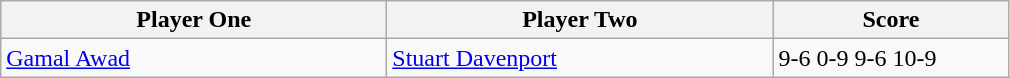<table class="wikitable">
<tr>
<th width=250>Player One</th>
<th width=250>Player Two</th>
<th width=150>Score</th>
</tr>
<tr>
<td> <a href='#'>Gamal Awad</a></td>
<td> <a href='#'>Stuart Davenport</a></td>
<td>9-6 0-9 9-6 10-9</td>
</tr>
</table>
